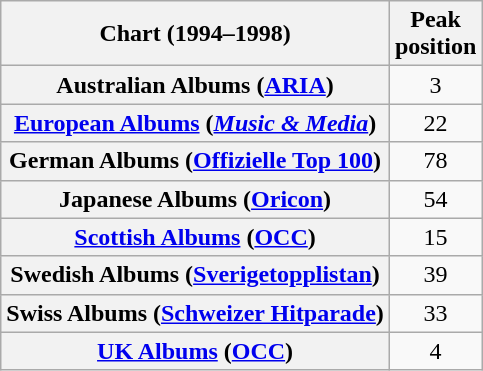<table class="wikitable sortable plainrowheaders" style="text-align:center">
<tr>
<th scope="col">Chart (1994–1998)</th>
<th scope="col">Peak<br>position</th>
</tr>
<tr>
<th scope="row">Australian Albums (<a href='#'>ARIA</a>)</th>
<td>3</td>
</tr>
<tr>
<th scope="row"><a href='#'>European Albums</a> (<em><a href='#'>Music & Media</a></em>)</th>
<td>22</td>
</tr>
<tr>
<th scope="row">German Albums (<a href='#'>Offizielle Top 100</a>)</th>
<td>78</td>
</tr>
<tr>
<th scope="row">Japanese Albums (<a href='#'>Oricon</a>)</th>
<td>54</td>
</tr>
<tr>
<th scope="row"><a href='#'>Scottish Albums</a> (<a href='#'>OCC</a>)</th>
<td>15</td>
</tr>
<tr>
<th scope="row">Swedish Albums (<a href='#'>Sverigetopplistan</a>)</th>
<td>39</td>
</tr>
<tr>
<th scope="row">Swiss Albums (<a href='#'>Schweizer Hitparade</a>)</th>
<td>33</td>
</tr>
<tr>
<th scope="row"><a href='#'>UK Albums</a> (<a href='#'>OCC</a>)</th>
<td>4</td>
</tr>
</table>
